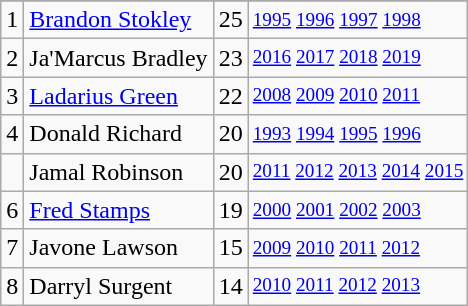<table class="wikitable">
<tr>
</tr>
<tr>
<td>1</td>
<td><a href='#'>Brandon Stokley</a></td>
<td>25</td>
<td style="font-size:80%;"><a href='#'>1995</a> <a href='#'>1996</a> <a href='#'>1997</a> <a href='#'>1998</a></td>
</tr>
<tr>
<td>2</td>
<td>Ja'Marcus Bradley</td>
<td>23</td>
<td style="font-size:80%;"><a href='#'>2016</a> <a href='#'>2017</a> <a href='#'>2018</a> <a href='#'>2019</a></td>
</tr>
<tr>
<td>3</td>
<td><a href='#'>Ladarius Green</a></td>
<td>22</td>
<td style="font-size:80%;"><a href='#'>2008</a> <a href='#'>2009</a> <a href='#'>2010</a> <a href='#'>2011</a></td>
</tr>
<tr>
<td>4</td>
<td>Donald Richard</td>
<td>20</td>
<td style="font-size:80%;"><a href='#'>1993</a> <a href='#'>1994</a> <a href='#'>1995</a> <a href='#'>1996</a></td>
</tr>
<tr>
<td></td>
<td>Jamal Robinson</td>
<td>20</td>
<td style="font-size:80%;"><a href='#'>2011</a> <a href='#'>2012</a> <a href='#'>2013</a> <a href='#'>2014</a> <a href='#'>2015</a></td>
</tr>
<tr>
<td>6</td>
<td><a href='#'>Fred Stamps</a></td>
<td>19</td>
<td style="font-size:80%;"><a href='#'>2000</a> <a href='#'>2001</a> <a href='#'>2002</a> <a href='#'>2003</a></td>
</tr>
<tr>
<td>7</td>
<td>Javone Lawson</td>
<td>15</td>
<td style="font-size:80%;"><a href='#'>2009</a> <a href='#'>2010</a> <a href='#'>2011</a> <a href='#'>2012</a></td>
</tr>
<tr>
<td>8</td>
<td>Darryl Surgent</td>
<td>14</td>
<td style="font-size:80%;"><a href='#'>2010</a> <a href='#'>2011</a> <a href='#'>2012</a> <a href='#'>2013</a></td>
</tr>
</table>
